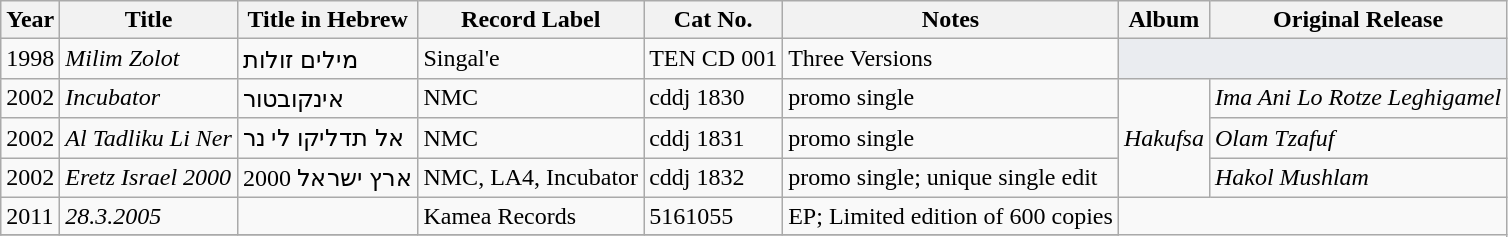<table class=wikitable>
<tr>
<th>Year</th>
<th>Title</th>
<th>Title in Hebrew</th>
<th>Record Label</th>
<th>Cat No.</th>
<th>Notes</th>
<th>Album</th>
<th>Original Release</th>
</tr>
<tr>
<td>1998</td>
<td><em>Milim Zolot</em></td>
<td>מילים זולות</td>
<td>Singal'e</td>
<td>TEN CD 001</td>
<td>Three Versions</td>
<td colspan="2", style="background-color:#EAECF0;"></td>
</tr>
<tr>
<td>2002</td>
<td><em>Incubator</em></td>
<td>אינקובטור</td>
<td>NMC</td>
<td>cddj 1830</td>
<td>promo single</td>
<td rowspan="3"><em>Hakufsa</em></td>
<td><em>Ima Ani Lo Rotze Leghigamel</em></td>
</tr>
<tr>
<td>2002</td>
<td><em>Al Tadliku Li Ner</em></td>
<td>אל תדליקו לי נר</td>
<td>NMC</td>
<td>cddj 1831</td>
<td>promo single</td>
<td><em>Olam Tzafuf</em></td>
</tr>
<tr>
<td>2002</td>
<td><em>Eretz Israel 2000</em></td>
<td>ארץ ישראל 2000</td>
<td>NMC, LA4, Incubator</td>
<td>cddj 1832</td>
<td>promo single; unique single edit</td>
<td><em>Hakol Mushlam</em></td>
</tr>
<tr>
<td>2011</td>
<td><em>28.3.2005</em></td>
<td></td>
<td>Kamea Records</td>
<td>5161055</td>
<td>EP; Limited edition of 600 copies</td>
</tr>
<tr>
</tr>
</table>
